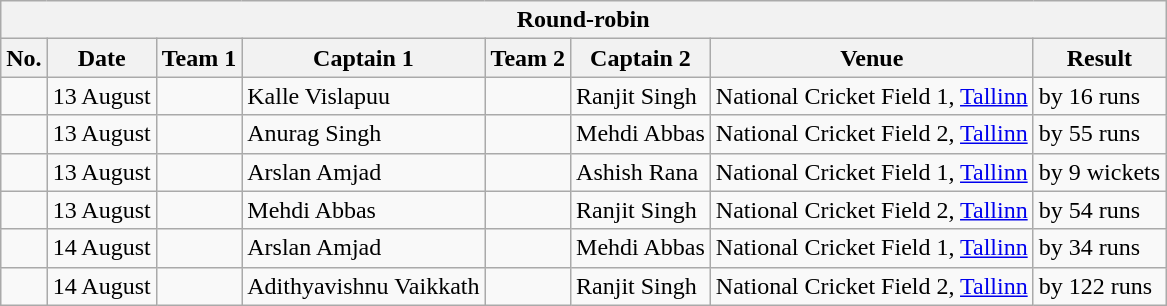<table class="wikitable">
<tr>
<th colspan="9">Round-robin</th>
</tr>
<tr>
<th>No.</th>
<th>Date</th>
<th>Team 1</th>
<th>Captain 1</th>
<th>Team 2</th>
<th>Captain 2</th>
<th>Venue</th>
<th>Result</th>
</tr>
<tr>
<td></td>
<td>13 August</td>
<td></td>
<td>Kalle Vislapuu</td>
<td></td>
<td>Ranjit Singh</td>
<td>National Cricket Field 1, <a href='#'>Tallinn</a></td>
<td> by 16 runs</td>
</tr>
<tr>
<td></td>
<td>13 August</td>
<td></td>
<td>Anurag Singh</td>
<td></td>
<td>Mehdi Abbas</td>
<td>National Cricket Field 2, <a href='#'>Tallinn</a></td>
<td> by 55 runs</td>
</tr>
<tr>
<td></td>
<td>13 August</td>
<td></td>
<td>Arslan Amjad</td>
<td></td>
<td>Ashish Rana</td>
<td>National Cricket Field 1, <a href='#'>Tallinn</a></td>
<td> by 9 wickets</td>
</tr>
<tr>
<td></td>
<td>13 August</td>
<td></td>
<td>Mehdi Abbas</td>
<td></td>
<td>Ranjit Singh</td>
<td>National Cricket Field 2, <a href='#'>Tallinn</a></td>
<td> by 54 runs</td>
</tr>
<tr>
<td></td>
<td>14 August</td>
<td></td>
<td>Arslan Amjad</td>
<td></td>
<td>Mehdi Abbas</td>
<td>National Cricket Field 1, <a href='#'>Tallinn</a></td>
<td> by 34 runs</td>
</tr>
<tr>
<td></td>
<td>14 August</td>
<td></td>
<td>Adithyavishnu Vaikkath</td>
<td></td>
<td>Ranjit Singh</td>
<td>National Cricket Field 2, <a href='#'>Tallinn</a></td>
<td> by 122 runs</td>
</tr>
</table>
